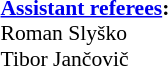<table width=50% style="font-size: 90%">
<tr>
<td><br><strong><a href='#'>Assistant referees</a>:</strong>
<br>  Roman Slyško
<br>  Tibor Jančovič</td>
</tr>
</table>
